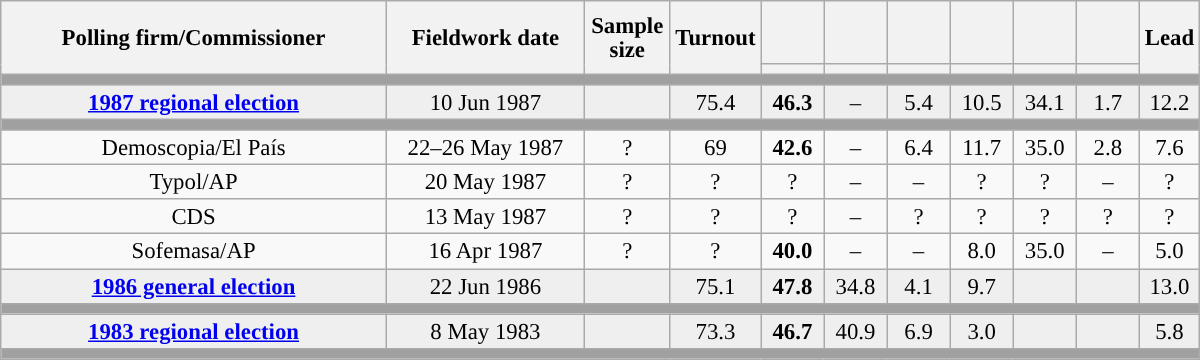<table class="wikitable collapsible collapsed" style="text-align:center; font-size:95%; line-height:16px;">
<tr style="height:42px;">
<th style="width:250px;" rowspan="2">Polling firm/Commissioner</th>
<th style="width:125px;" rowspan="2">Fieldwork date</th>
<th style="width:50px;" rowspan="2">Sample size</th>
<th style="width:45px;" rowspan="2">Turnout</th>
<th style="width:35px;"></th>
<th style="width:35px;"></th>
<th style="width:35px;"></th>
<th style="width:35px;"></th>
<th style="width:35px;"></th>
<th style="width:35px;"></th>
<th style="width:30px;" rowspan="2">Lead</th>
</tr>
<tr>
<th style="color:inherit;background:"></th>
<th style="color:inherit;background:"></th>
<th style="color:inherit;background:"></th>
<th style="color:inherit;background:"></th>
<th style="color:inherit;background:"></th>
<th style="color:inherit;background:"></th>
</tr>
<tr>
<td colspan="11" style="background:#A0A0A0"></td>
</tr>
<tr style="background:#EFEFEF;">
<td><strong><a href='#'>1987 regional election</a></strong></td>
<td>10 Jun 1987</td>
<td></td>
<td>75.4</td>
<td><strong>46.3</strong><br></td>
<td>–</td>
<td>5.4<br></td>
<td>10.5<br></td>
<td>34.1<br></td>
<td>1.7<br></td>
<td style="background:">12.2</td>
</tr>
<tr>
<td colspan="11" style="background:#A0A0A0"></td>
</tr>
<tr>
<td>Demoscopia/El País</td>
<td>22–26 May 1987</td>
<td>?</td>
<td>69</td>
<td><strong>42.6</strong><br></td>
<td>–</td>
<td>6.4<br></td>
<td>11.7<br></td>
<td>35.0<br></td>
<td>2.8<br></td>
<td style="background:">7.6</td>
</tr>
<tr>
<td>Typol/AP</td>
<td>20 May 1987</td>
<td>?</td>
<td>?</td>
<td>?<br></td>
<td>–</td>
<td>–</td>
<td>?<br></td>
<td>?<br></td>
<td>–</td>
<td style="background:">?</td>
</tr>
<tr>
<td>CDS</td>
<td>13 May 1987</td>
<td>?</td>
<td>?</td>
<td>?<br></td>
<td>–</td>
<td>?<br></td>
<td>?<br></td>
<td>?<br></td>
<td>?<br></td>
<td style="background:">?</td>
</tr>
<tr>
<td>Sofemasa/AP</td>
<td>16 Apr 1987</td>
<td>?</td>
<td>?</td>
<td><strong>40.0</strong></td>
<td>–</td>
<td>–</td>
<td>8.0</td>
<td>35.0</td>
<td>–</td>
<td style="background:">5.0</td>
</tr>
<tr style="background:#EFEFEF;">
<td><strong><a href='#'>1986 general election</a></strong></td>
<td>22 Jun 1986</td>
<td></td>
<td>75.1</td>
<td><strong>47.8</strong><br></td>
<td>34.8<br></td>
<td>4.1<br></td>
<td>9.7<br></td>
<td></td>
<td></td>
<td style="background:">13.0</td>
</tr>
<tr>
<td colspan="11" style="background:#A0A0A0"></td>
</tr>
<tr style="background:#EFEFEF;">
<td><strong><a href='#'>1983 regional election</a></strong></td>
<td>8 May 1983</td>
<td></td>
<td>73.3</td>
<td><strong>46.7</strong><br></td>
<td>40.9<br></td>
<td>6.9<br></td>
<td>3.0<br></td>
<td></td>
<td></td>
<td style="background:">5.8</td>
</tr>
<tr>
<td colspan="11" style="background:#A0A0A0"></td>
</tr>
</table>
